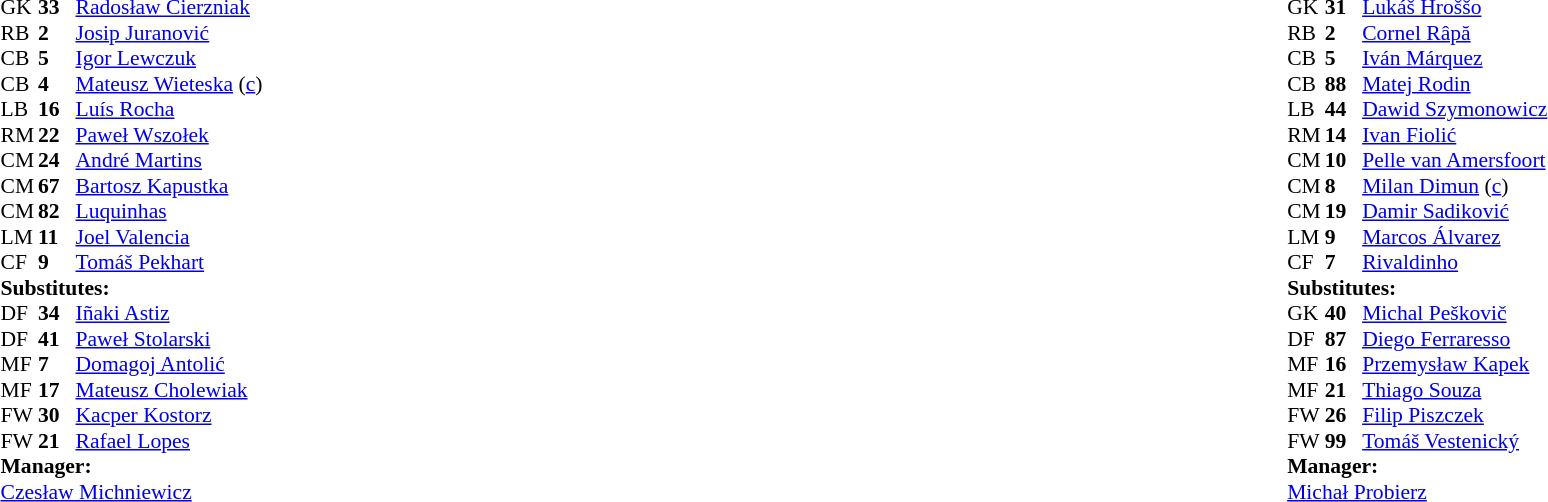<table style="width:100%">
<tr>
<td style="vertical-align:top; width:50%"><br><table style="font-size: 90%" cellspacing="0" cellpadding="0">
<tr>
<th width=25></th>
<th width=25></th>
</tr>
<tr>
<td>GK</td>
<td><strong>33</strong></td>
<td> <a href='#'>Radosław Cierzniak</a></td>
</tr>
<tr>
<td>RB</td>
<td><strong>2</strong></td>
<td> <a href='#'>Josip Juranović</a></td>
</tr>
<tr>
<td>CB</td>
<td><strong>5</strong></td>
<td> <a href='#'>Igor Lewczuk</a></td>
</tr>
<tr>
<td>CB</td>
<td><strong>4</strong></td>
<td> <a href='#'>Mateusz Wieteska</a> (<a href='#'>c</a>)</td>
<td></td>
<td></td>
</tr>
<tr>
<td>LB</td>
<td><strong>16</strong></td>
<td> <a href='#'>Luís Rocha</a></td>
<td></td>
<td></td>
</tr>
<tr>
<td>RM</td>
<td><strong>22</strong></td>
<td> <a href='#'>Paweł Wszołek</a></td>
</tr>
<tr>
<td>CM</td>
<td><strong>24</strong></td>
<td> <a href='#'>André Martins</a></td>
<td></td>
<td></td>
</tr>
<tr>
<td>CM</td>
<td><strong>67</strong></td>
<td> <a href='#'>Bartosz Kapustka</a></td>
<td></td>
<td></td>
</tr>
<tr>
<td>CM</td>
<td><strong>82</strong></td>
<td> <a href='#'>Luquinhas</a></td>
</tr>
<tr>
<td>LM</td>
<td><strong>11</strong></td>
<td> <a href='#'>Joel Valencia</a></td>
</tr>
<tr>
<td>CF</td>
<td><strong>9</strong></td>
<td> <a href='#'>Tomáš Pekhart</a></td>
<td></td>
<td></td>
</tr>
<tr>
<td colspan=3><strong>Substitutes:</strong></td>
</tr>
<tr>
<td>DF</td>
<td><strong>34</strong></td>
<td> <a href='#'>Iñaki Astiz</a></td>
<td></td>
<td></td>
</tr>
<tr>
<td>DF</td>
<td><strong>41</strong></td>
<td> <a href='#'>Paweł Stolarski</a></td>
<td></td>
<td></td>
</tr>
<tr>
<td>MF</td>
<td><strong>7</strong></td>
<td> <a href='#'>Domagoj Antolić</a></td>
<td></td>
<td></td>
</tr>
<tr>
<td>MF</td>
<td><strong>17</strong></td>
<td> <a href='#'>Mateusz Cholewiak</a></td>
<td></td>
<td></td>
</tr>
<tr>
<td>FW</td>
<td><strong>30</strong></td>
<td> <a href='#'>Kacper Kostorz</a></td>
</tr>
<tr>
<td>FW</td>
<td><strong>21</strong></td>
<td> <a href='#'>Rafael Lopes</a></td>
<td></td>
<td></td>
</tr>
<tr>
<td colspan=3><strong>Manager:</strong></td>
</tr>
<tr>
<td colspan=4> <a href='#'>Czesław Michniewicz</a></td>
</tr>
</table>
</td>
<td style="vertical-align:top; width:50%"><br><table cellspacing="0" cellpadding="0" style="font-size:90%; margin:auto;">
<tr>
<th width=25></th>
<th width=25></th>
</tr>
<tr>
<td>GK</td>
<td><strong>31</strong></td>
<td> <a href='#'>Lukáš Hroššo</a></td>
</tr>
<tr>
<td>RB</td>
<td><strong>2</strong></td>
<td> <a href='#'>Cornel Râpă</a></td>
<td></td>
</tr>
<tr>
<td>CB</td>
<td><strong>5</strong></td>
<td> <a href='#'>Iván Márquez</a></td>
<td></td>
</tr>
<tr>
<td>CB</td>
<td><strong>88</strong></td>
<td> <a href='#'>Matej Rodin</a></td>
</tr>
<tr>
<td>LB</td>
<td><strong>44</strong></td>
<td> <a href='#'>Dawid Szymonowicz</a></td>
<td></td>
<td></td>
</tr>
<tr>
<td>RM</td>
<td><strong>14</strong></td>
<td> <a href='#'>Ivan Fiolić</a></td>
</tr>
<tr>
<td>CM</td>
<td><strong>10</strong></td>
<td> <a href='#'>Pelle van Amersfoort</a></td>
</tr>
<tr>
<td>CM</td>
<td><strong>8</strong></td>
<td> <a href='#'>Milan Dimun</a> (<a href='#'>c</a>)</td>
</tr>
<tr>
<td>CM</td>
<td><strong>19</strong></td>
<td> <a href='#'>Damir Sadiković</a></td>
</tr>
<tr>
<td>LM</td>
<td><strong>9</strong></td>
<td> <a href='#'>Marcos Álvarez</a></td>
<td></td>
<td></td>
</tr>
<tr>
<td>CF</td>
<td><strong>7</strong></td>
<td> <a href='#'>Rivaldinho</a></td>
<td></td>
<td></td>
</tr>
<tr>
<td colspan=3><strong>Substitutes:</strong></td>
</tr>
<tr>
<td>GK</td>
<td><strong>40</strong></td>
<td> <a href='#'>Michal Peškovič</a></td>
</tr>
<tr>
<td>DF</td>
<td><strong>87</strong></td>
<td> <a href='#'>Diego Ferraresso</a></td>
<td></td>
<td></td>
</tr>
<tr>
<td>MF</td>
<td><strong>16</strong></td>
<td> <a href='#'>Przemysław Kapek</a></td>
</tr>
<tr>
<td>MF</td>
<td><strong>21</strong></td>
<td> <a href='#'>Thiago Souza</a></td>
</tr>
<tr>
<td>FW</td>
<td><strong>26</strong></td>
<td> <a href='#'>Filip Piszczek</a></td>
<td></td>
<td></td>
</tr>
<tr>
<td>FW</td>
<td><strong>99</strong></td>
<td> <a href='#'>Tomáš Vestenický</a></td>
<td></td>
<td></td>
</tr>
<tr>
<td colspan=3><strong>Manager:</strong></td>
</tr>
<tr>
<td colspan=4> <a href='#'>Michał Probierz</a></td>
</tr>
</table>
</td>
</tr>
</table>
